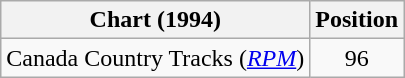<table class="wikitable sortable">
<tr>
<th scope="col">Chart (1994)</th>
<th scope="col">Position</th>
</tr>
<tr>
<td>Canada Country Tracks (<em><a href='#'>RPM</a></em>)</td>
<td align="center">96</td>
</tr>
</table>
